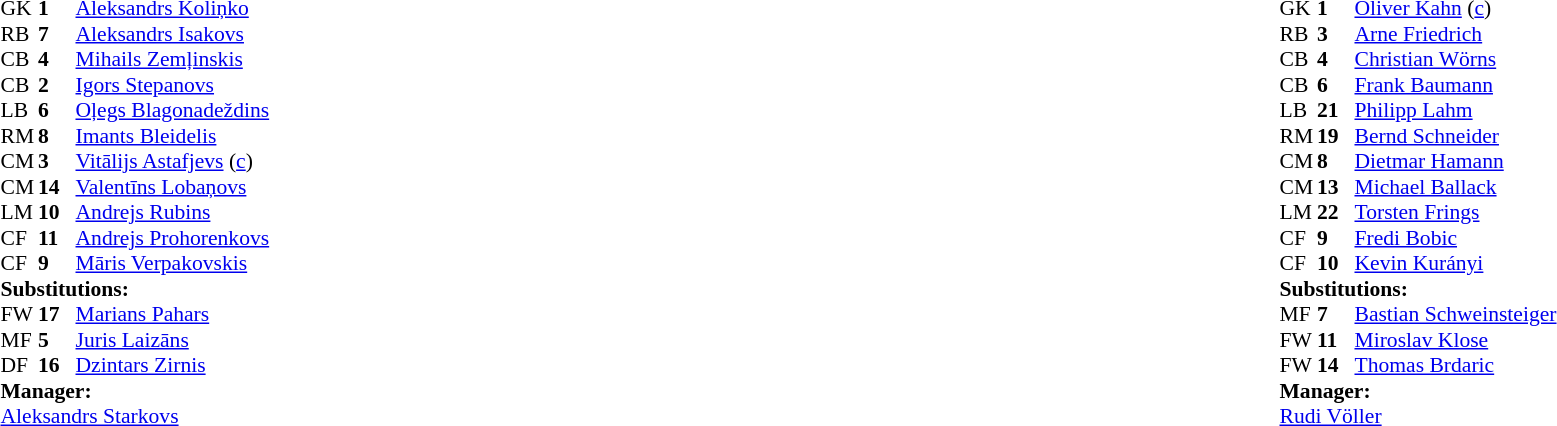<table style="width:100%;">
<tr>
<td style="vertical-align:top; width:40%;"><br><table style="font-size:90%" cellspacing="0" cellpadding="0">
<tr>
<th width="25"></th>
<th width="25"></th>
</tr>
<tr>
<td>GK</td>
<td><strong>1</strong></td>
<td><a href='#'>Aleksandrs Koliņko</a></td>
</tr>
<tr>
<td>RB</td>
<td><strong>7</strong></td>
<td><a href='#'>Aleksandrs Isakovs</a></td>
<td></td>
</tr>
<tr>
<td>CB</td>
<td><strong>4</strong></td>
<td><a href='#'>Mihails Zemļinskis</a></td>
</tr>
<tr>
<td>CB</td>
<td><strong>2</strong></td>
<td><a href='#'>Igors Stepanovs</a></td>
</tr>
<tr>
<td>LB</td>
<td><strong>6</strong></td>
<td><a href='#'>Oļegs Blagonadeždins</a></td>
</tr>
<tr>
<td>RM</td>
<td><strong>8</strong></td>
<td><a href='#'>Imants Bleidelis</a></td>
</tr>
<tr>
<td>CM</td>
<td><strong>3</strong></td>
<td><a href='#'>Vitālijs Astafjevs</a> (<a href='#'>c</a>)</td>
<td></td>
</tr>
<tr>
<td>CM</td>
<td><strong>14</strong></td>
<td><a href='#'>Valentīns Lobaņovs</a></td>
<td></td>
<td></td>
</tr>
<tr>
<td>LM</td>
<td><strong>10</strong></td>
<td><a href='#'>Andrejs Rubins</a></td>
</tr>
<tr>
<td>CF</td>
<td><strong>11</strong></td>
<td><a href='#'>Andrejs Prohorenkovs</a></td>
<td></td>
<td></td>
</tr>
<tr>
<td>CF</td>
<td><strong>9</strong></td>
<td><a href='#'>Māris Verpakovskis</a></td>
<td></td>
<td></td>
</tr>
<tr>
<td colspan=3><strong>Substitutions:</strong></td>
</tr>
<tr>
<td>FW</td>
<td><strong>17</strong></td>
<td><a href='#'>Marians Pahars</a></td>
<td></td>
<td></td>
</tr>
<tr>
<td>MF</td>
<td><strong>5</strong></td>
<td><a href='#'>Juris Laizāns</a></td>
<td></td>
<td></td>
</tr>
<tr>
<td>DF</td>
<td><strong>16</strong></td>
<td><a href='#'>Dzintars Zirnis</a></td>
<td></td>
<td></td>
</tr>
<tr>
<td colspan=3><strong>Manager:</strong></td>
</tr>
<tr>
<td colspan=3><a href='#'>Aleksandrs Starkovs</a></td>
</tr>
</table>
</td>
<td valign="top"></td>
<td style="vertical-align:top; width:50%;"><br><table style="font-size:90%; margin:auto;" cellspacing="0" cellpadding="0">
<tr>
<th width=25></th>
<th width=25></th>
</tr>
<tr>
<td>GK</td>
<td><strong>1</strong></td>
<td><a href='#'>Oliver Kahn</a> (<a href='#'>c</a>)</td>
</tr>
<tr>
<td>RB</td>
<td><strong>3</strong></td>
<td><a href='#'>Arne Friedrich</a></td>
<td></td>
</tr>
<tr>
<td>CB</td>
<td><strong>4</strong></td>
<td><a href='#'>Christian Wörns</a></td>
</tr>
<tr>
<td>CB</td>
<td><strong>6</strong></td>
<td><a href='#'>Frank Baumann</a></td>
</tr>
<tr>
<td>LB</td>
<td><strong>21</strong></td>
<td><a href='#'>Philipp Lahm</a></td>
</tr>
<tr>
<td>RM</td>
<td><strong>19</strong></td>
<td><a href='#'>Bernd Schneider</a></td>
<td></td>
<td></td>
</tr>
<tr>
<td>CM</td>
<td><strong>8</strong></td>
<td><a href='#'>Dietmar Hamann</a></td>
<td></td>
</tr>
<tr>
<td>CM</td>
<td><strong>13</strong></td>
<td><a href='#'>Michael Ballack</a></td>
</tr>
<tr>
<td>LM</td>
<td><strong>22</strong></td>
<td><a href='#'>Torsten Frings</a></td>
<td></td>
</tr>
<tr>
<td>CF</td>
<td><strong>9</strong></td>
<td><a href='#'>Fredi Bobic</a></td>
<td></td>
<td></td>
</tr>
<tr>
<td>CF</td>
<td><strong>10</strong></td>
<td><a href='#'>Kevin Kurányi</a></td>
<td></td>
<td></td>
</tr>
<tr>
<td colspan=3><strong>Substitutions:</strong></td>
</tr>
<tr>
<td>MF</td>
<td><strong>7</strong></td>
<td><a href='#'>Bastian Schweinsteiger</a></td>
<td></td>
<td></td>
</tr>
<tr>
<td>FW</td>
<td><strong>11</strong></td>
<td><a href='#'>Miroslav Klose</a></td>
<td></td>
<td></td>
</tr>
<tr>
<td>FW</td>
<td><strong>14</strong></td>
<td><a href='#'>Thomas Brdaric</a></td>
<td></td>
<td></td>
</tr>
<tr>
<td colspan=3><strong>Manager:</strong></td>
</tr>
<tr>
<td colspan=3><a href='#'>Rudi Völler</a></td>
</tr>
</table>
</td>
</tr>
</table>
